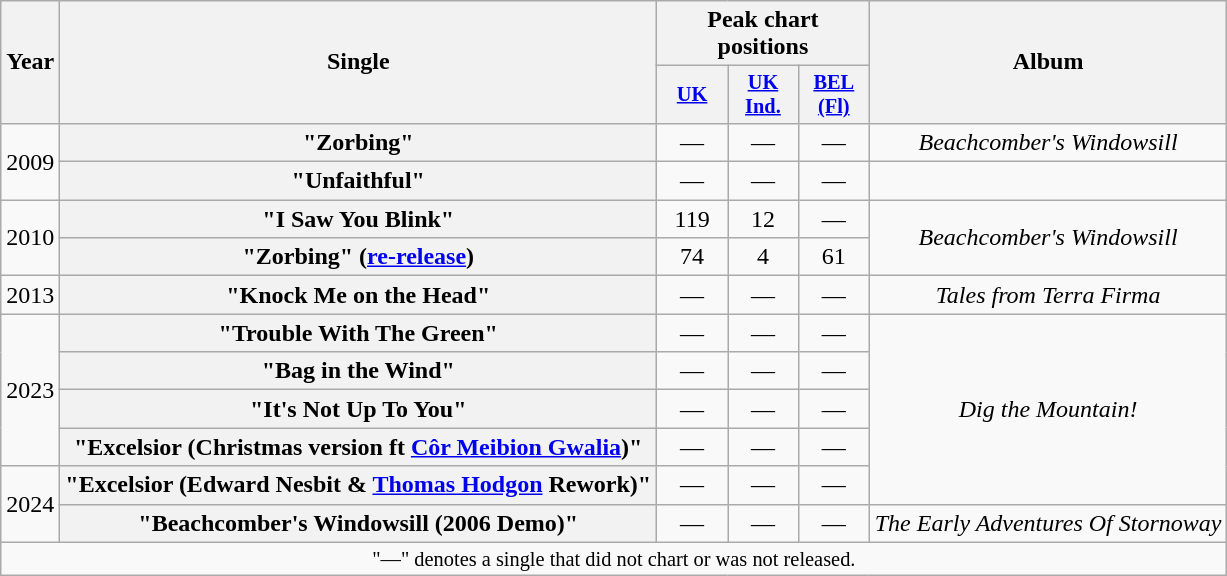<table class="wikitable plainrowheaders" style="text-align:center;" border="1">
<tr>
<th scope="col" rowspan="2">Year</th>
<th scope="col" rowspan="2">Single</th>
<th scope="col" colspan="3">Peak chart positions</th>
<th scope="col" rowspan="2">Album</th>
</tr>
<tr>
<th scope="col" style="width:3em;font-size:85%;"><a href='#'>UK</a><br></th>
<th scope="col" style="width:3em;font-size:85%;"><a href='#'>UK<br>Ind.</a><br></th>
<th scope="col" style="width:3em;font-size:85%;"><a href='#'>BEL (Fl)</a><br></th>
</tr>
<tr>
<td rowspan="2">2009</td>
<th scope="row">"Zorbing"</th>
<td>—</td>
<td>—</td>
<td>—</td>
<td><em>Beachcomber's Windowsill</em></td>
</tr>
<tr>
<th scope="row">"Unfaithful"</th>
<td>—</td>
<td>—</td>
<td>—</td>
<td></td>
</tr>
<tr>
<td rowspan="2">2010</td>
<th scope="row">"I Saw You Blink"</th>
<td>119</td>
<td>12</td>
<td>—</td>
<td rowspan="2"><em>Beachcomber's Windowsill</em></td>
</tr>
<tr>
<th scope="row">"Zorbing" <span>(<a href='#'>re-release</a>)</span></th>
<td>74</td>
<td>4</td>
<td>61</td>
</tr>
<tr>
<td>2013</td>
<th scope="row">"Knock Me on the Head"</th>
<td>—</td>
<td>—</td>
<td>—</td>
<td><em>Tales from Terra Firma</em></td>
</tr>
<tr>
<td rowspan="4">2023</td>
<th scope="row">"Trouble With The Green"</th>
<td>—</td>
<td>—</td>
<td>—</td>
<td rowspan="5"><em>Dig the Mountain!</em></td>
</tr>
<tr>
<th scope="row">"Bag in the Wind"</th>
<td>—</td>
<td>—</td>
<td>—</td>
</tr>
<tr>
<th scope="row">"It's Not Up To You"</th>
<td>—</td>
<td>—</td>
<td>—</td>
</tr>
<tr>
<th scope="row">"Excelsior (Christmas version ft <a href='#'>Côr Meibion Gwalia</a>)"</th>
<td>—</td>
<td>—</td>
<td>—</td>
</tr>
<tr>
<td rowspan="2">2024</td>
<th scope="row">"Excelsior (Edward Nesbit & <a href='#'>Thomas Hodgon</a> Rework)"</th>
<td>—</td>
<td>—</td>
<td>—</td>
</tr>
<tr>
<th scope="row">"Beachcomber's Windowsill (2006 Demo)"</th>
<td>—</td>
<td>—</td>
<td>—</td>
<td><em>The Early Adventures Of Stornoway</em></td>
</tr>
<tr>
<td colspan="20" style="font-size:85%">"—" denotes a single that did not chart or was not released.</td>
</tr>
</table>
